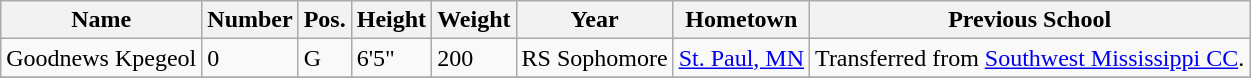<table class="wikitable sortable" border="1">
<tr>
<th>Name</th>
<th>Number</th>
<th>Pos.</th>
<th>Height</th>
<th>Weight</th>
<th>Year</th>
<th>Hometown</th>
<th class="unsortable">Previous School</th>
</tr>
<tr>
<td>Goodnews Kpegeol</td>
<td>0</td>
<td>G</td>
<td>6'5"</td>
<td>200</td>
<td>RS Sophomore</td>
<td><a href='#'>St. Paul, MN</a></td>
<td>Transferred from <a href='#'>Southwest Mississippi CC</a>.</td>
</tr>
<tr>
</tr>
</table>
